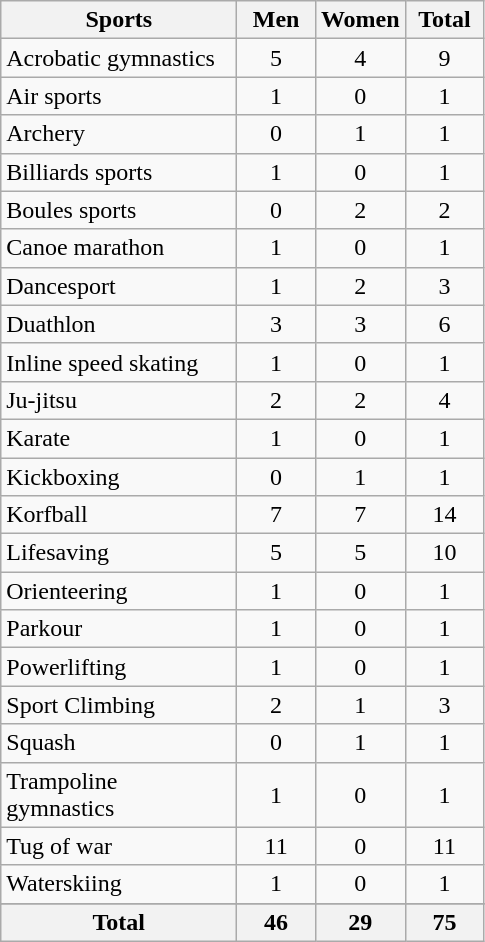<table class="wikitable sortable" style="text-align:center;">
<tr>
<th width=150>Sports</th>
<th width=45>Men</th>
<th width=45>Women</th>
<th width=45>Total</th>
</tr>
<tr>
<td align=left>Acrobatic gymnastics</td>
<td>5</td>
<td>4</td>
<td>9</td>
</tr>
<tr>
<td align=left>Air sports</td>
<td>1</td>
<td>0</td>
<td>1</td>
</tr>
<tr>
<td align=left>Archery</td>
<td>0</td>
<td>1</td>
<td>1</td>
</tr>
<tr>
<td align=left>Billiards sports</td>
<td>1</td>
<td>0</td>
<td>1</td>
</tr>
<tr>
<td align=left>Boules sports</td>
<td>0</td>
<td>2</td>
<td>2</td>
</tr>
<tr>
<td align=left>Canoe marathon</td>
<td>1</td>
<td>0</td>
<td>1</td>
</tr>
<tr>
<td align=left>Dancesport</td>
<td>1</td>
<td>2</td>
<td>3</td>
</tr>
<tr>
<td align=left>Duathlon</td>
<td>3</td>
<td>3</td>
<td>6</td>
</tr>
<tr>
<td align=left>Inline speed skating</td>
<td>1</td>
<td>0</td>
<td>1</td>
</tr>
<tr>
<td align=left>Ju-jitsu</td>
<td>2</td>
<td>2</td>
<td>4</td>
</tr>
<tr>
<td align=left>Karate</td>
<td>1</td>
<td>0</td>
<td>1</td>
</tr>
<tr>
<td align=left>Kickboxing</td>
<td>0</td>
<td>1</td>
<td>1</td>
</tr>
<tr>
<td align=left>Korfball</td>
<td>7</td>
<td>7</td>
<td>14</td>
</tr>
<tr>
<td align=left>Lifesaving</td>
<td>5</td>
<td>5</td>
<td>10</td>
</tr>
<tr>
<td align=left>Orienteering</td>
<td>1</td>
<td>0</td>
<td>1</td>
</tr>
<tr>
<td align=left>Parkour</td>
<td>1</td>
<td>0</td>
<td>1</td>
</tr>
<tr>
<td align=left>Powerlifting</td>
<td>1</td>
<td>0</td>
<td>1</td>
</tr>
<tr>
<td align=left>Sport Climbing</td>
<td>2</td>
<td>1</td>
<td>3</td>
</tr>
<tr>
<td align=left>Squash</td>
<td>0</td>
<td>1</td>
<td>1</td>
</tr>
<tr>
<td align=left>Trampoline gymnastics</td>
<td>1</td>
<td>0</td>
<td>1</td>
</tr>
<tr>
<td align=left>Tug of war</td>
<td>11</td>
<td>0</td>
<td>11</td>
</tr>
<tr>
<td align=left>Waterskiing</td>
<td>1</td>
<td>0</td>
<td>1</td>
</tr>
<tr>
</tr>
<tr class="sortbottom">
<th>Total</th>
<th>46</th>
<th>29</th>
<th>75</th>
</tr>
</table>
